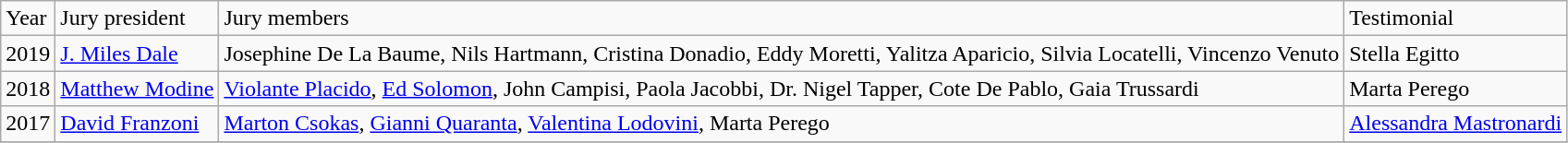<table class="wikitable sortable">
<tr>
<td>Year</td>
<td>Jury president</td>
<td>Jury members</td>
<td>Testimonial</td>
</tr>
<tr>
<td>2019</td>
<td><a href='#'>J. Miles Dale</a></td>
<td>Josephine De La Baume, Nils Hartmann, Cristina Donadio, Eddy Moretti, Yalitza Aparicio, Silvia Locatelli, Vincenzo Venuto</td>
<td>Stella Egitto</td>
</tr>
<tr>
<td>2018</td>
<td><a href='#'>Matthew Modine</a></td>
<td><a href='#'>Violante Placido</a>, <a href='#'>Ed Solomon</a>, John Campisi, Paola Jacobbi, Dr. Nigel Tapper, Cote De Pablo, Gaia Trussardi</td>
<td>Marta Perego</td>
</tr>
<tr>
<td>2017</td>
<td><a href='#'>David Franzoni</a></td>
<td><a href='#'>Marton Csokas</a>, <a href='#'>Gianni Quaranta</a>, <a href='#'>Valentina Lodovini</a>, Marta Perego</td>
<td><a href='#'>Alessandra Mastronardi</a></td>
</tr>
<tr>
</tr>
</table>
